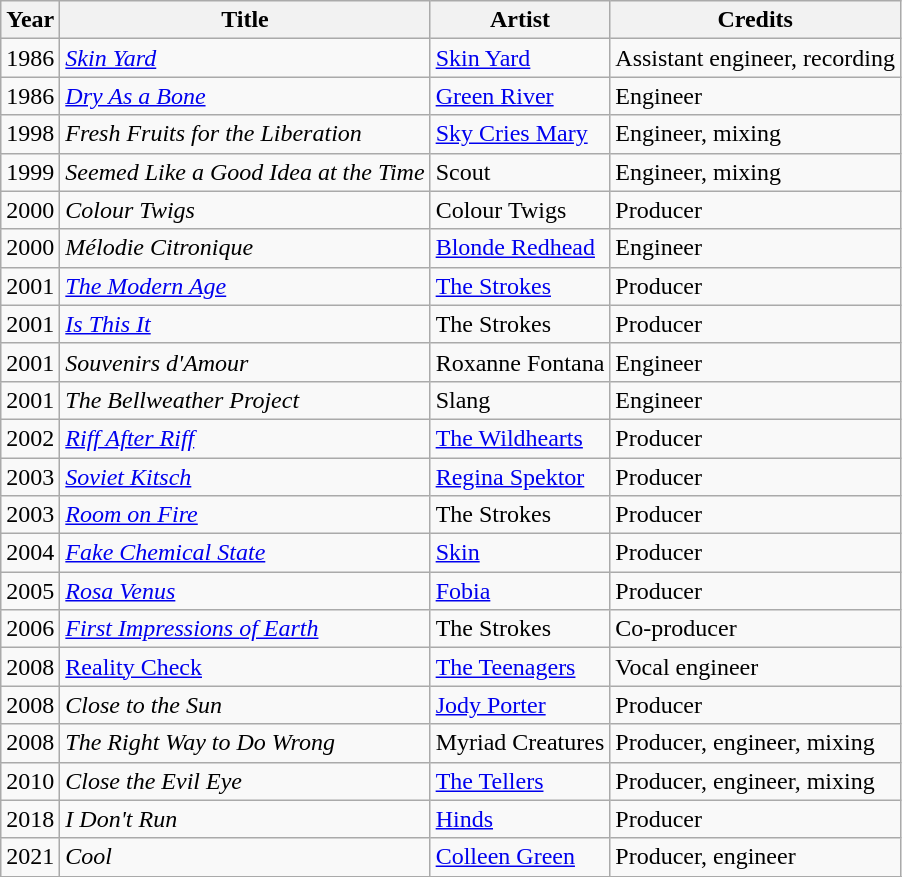<table class="wikitable sortable">
<tr>
<th>Year</th>
<th>Title</th>
<th>Artist</th>
<th>Credits</th>
</tr>
<tr>
<td>1986</td>
<td><em><a href='#'>Skin Yard</a></em></td>
<td><a href='#'>Skin Yard</a></td>
<td>Assistant engineer, recording</td>
</tr>
<tr>
<td>1986</td>
<td><em><a href='#'>Dry As a Bone</a></em></td>
<td><a href='#'>Green River</a></td>
<td>Engineer</td>
</tr>
<tr>
<td>1998</td>
<td><em>Fresh Fruits for the Liberation</em></td>
<td><a href='#'>Sky Cries Mary</a></td>
<td>Engineer, mixing</td>
</tr>
<tr>
<td>1999</td>
<td><em>Seemed Like a Good Idea at the Time</em></td>
<td>Scout</td>
<td>Engineer, mixing</td>
</tr>
<tr>
<td>2000</td>
<td><em>Colour Twigs</em></td>
<td>Colour Twigs</td>
<td>Producer</td>
</tr>
<tr>
<td>2000</td>
<td><em>Mélodie Citronique</em></td>
<td><a href='#'>Blonde Redhead</a></td>
<td>Engineer</td>
</tr>
<tr>
<td>2001</td>
<td><em><a href='#'>The Modern Age</a></em></td>
<td><a href='#'>The Strokes</a></td>
<td>Producer</td>
</tr>
<tr>
<td>2001</td>
<td><em><a href='#'>Is This It</a></em></td>
<td>The Strokes</td>
<td>Producer</td>
</tr>
<tr>
<td>2001</td>
<td><em>Souvenirs d'Amour</em></td>
<td>Roxanne Fontana</td>
<td>Engineer</td>
</tr>
<tr>
<td>2001</td>
<td><em>The Bellweather Project</em></td>
<td>Slang</td>
<td>Engineer</td>
</tr>
<tr>
<td>2002</td>
<td><em><a href='#'>Riff After Riff</a></em></td>
<td><a href='#'>The Wildhearts</a></td>
<td>Producer</td>
</tr>
<tr>
<td>2003</td>
<td><em><a href='#'>Soviet Kitsch</a></em></td>
<td><a href='#'>Regina Spektor</a></td>
<td>Producer</td>
</tr>
<tr>
<td>2003</td>
<td><em><a href='#'>Room on Fire</a></em></td>
<td>The Strokes</td>
<td>Producer</td>
</tr>
<tr>
<td>2004</td>
<td><em><a href='#'>Fake Chemical State</a></em></td>
<td><a href='#'>Skin</a></td>
<td>Producer</td>
</tr>
<tr>
<td>2005</td>
<td><em><a href='#'>Rosa Venus</a></em></td>
<td><a href='#'>Fobia</a></td>
<td>Producer</td>
</tr>
<tr>
<td>2006</td>
<td><em><a href='#'>First Impressions of Earth</a></em></td>
<td>The Strokes</td>
<td>Co-producer</td>
</tr>
<tr>
<td>2008</td>
<td><a href='#'>Reality Check</a></td>
<td><a href='#'>The Teenagers</a></td>
<td>Vocal engineer</td>
</tr>
<tr>
<td>2008</td>
<td><em>Close to the Sun</em></td>
<td><a href='#'>Jody Porter</a></td>
<td>Producer</td>
</tr>
<tr>
<td>2008</td>
<td><em>The Right Way to Do Wrong</em></td>
<td>Myriad Creatures</td>
<td>Producer, engineer, mixing</td>
</tr>
<tr>
<td>2010</td>
<td><em>Close the Evil Eye</em></td>
<td><a href='#'>The Tellers</a></td>
<td>Producer, engineer, mixing</td>
</tr>
<tr>
<td>2018</td>
<td><em>I Don't Run</em></td>
<td><a href='#'>Hinds</a></td>
<td>Producer</td>
</tr>
<tr>
<td>2021</td>
<td><em>Cool</em></td>
<td><a href='#'>Colleen Green</a></td>
<td>Producer, engineer</td>
</tr>
<tr>
</tr>
</table>
